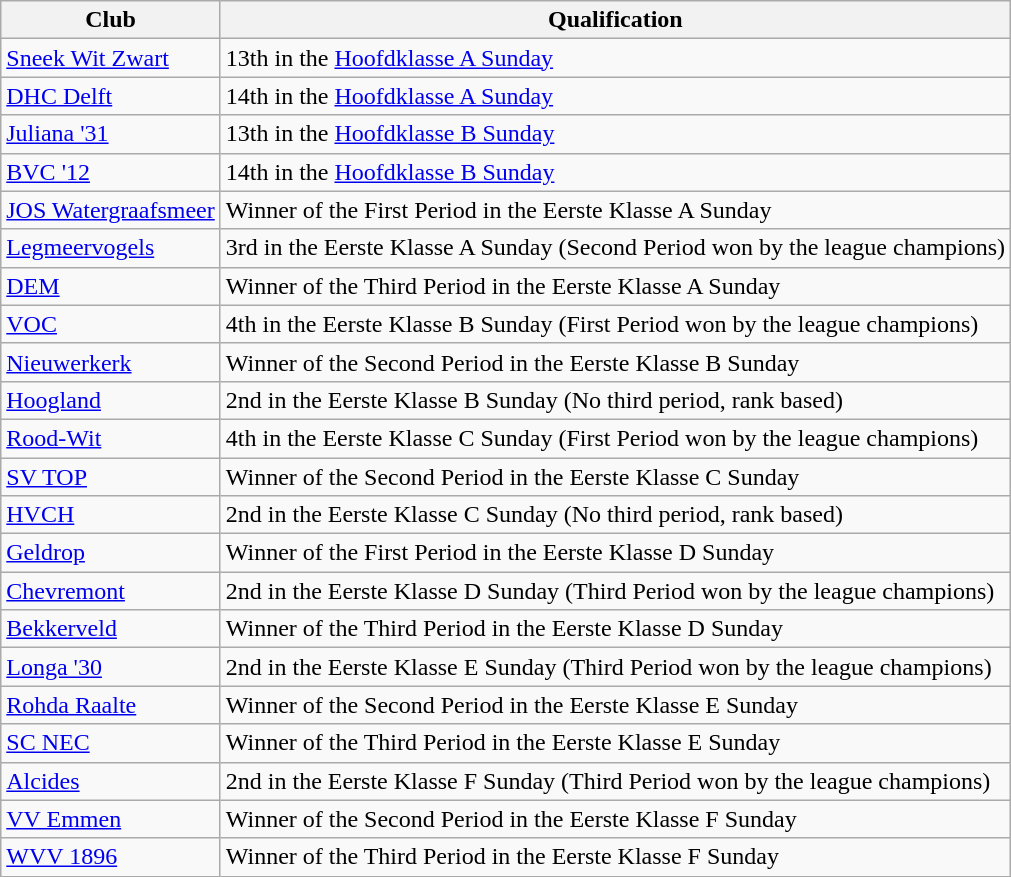<table class="wikitable">
<tr>
<th>Club</th>
<th>Qualification</th>
</tr>
<tr>
<td><a href='#'>Sneek Wit Zwart</a></td>
<td>13th in the <a href='#'>Hoofdklasse A Sunday</a></td>
</tr>
<tr>
<td><a href='#'>DHC Delft</a></td>
<td>14th in the <a href='#'>Hoofdklasse A Sunday</a></td>
</tr>
<tr>
<td><a href='#'>Juliana '31</a></td>
<td>13th in the <a href='#'>Hoofdklasse B Sunday</a></td>
</tr>
<tr>
<td><a href='#'>BVC '12</a></td>
<td>14th in the <a href='#'>Hoofdklasse B Sunday</a></td>
</tr>
<tr>
<td><a href='#'>JOS Watergraafsmeer</a></td>
<td>Winner of the First Period in the Eerste Klasse A Sunday</td>
</tr>
<tr>
<td><a href='#'>Legmeervogels</a></td>
<td>3rd in the Eerste Klasse A Sunday (Second Period won by the league champions)</td>
</tr>
<tr>
<td><a href='#'>DEM</a></td>
<td>Winner of the Third Period in the Eerste Klasse A Sunday</td>
</tr>
<tr>
<td><a href='#'>VOC</a></td>
<td>4th in the Eerste Klasse B Sunday (First Period won by the league champions)</td>
</tr>
<tr>
<td><a href='#'>Nieuwerkerk</a></td>
<td>Winner of the Second Period in the Eerste Klasse B Sunday</td>
</tr>
<tr>
<td><a href='#'>Hoogland</a></td>
<td>2nd in the Eerste Klasse B Sunday (No third period, rank based)</td>
</tr>
<tr>
<td><a href='#'>Rood-Wit</a></td>
<td>4th in the Eerste Klasse C Sunday (First Period won by the league champions)</td>
</tr>
<tr>
<td><a href='#'>SV TOP</a></td>
<td>Winner of the Second Period in the Eerste Klasse C Sunday</td>
</tr>
<tr>
<td><a href='#'>HVCH</a></td>
<td>2nd in the Eerste Klasse C Sunday (No third period, rank based)</td>
</tr>
<tr>
<td><a href='#'>Geldrop</a></td>
<td>Winner of the First Period in the Eerste Klasse D Sunday</td>
</tr>
<tr>
<td><a href='#'>Chevremont</a></td>
<td>2nd in the Eerste Klasse D Sunday (Third Period won by the league champions)</td>
</tr>
<tr>
<td><a href='#'>Bekkerveld</a></td>
<td>Winner of the Third Period in the Eerste Klasse D Sunday</td>
</tr>
<tr>
<td><a href='#'>Longa '30</a></td>
<td>2nd in the Eerste Klasse E Sunday (Third Period won by the league champions)</td>
</tr>
<tr>
<td><a href='#'>Rohda Raalte</a></td>
<td>Winner of the Second Period in the Eerste Klasse E Sunday</td>
</tr>
<tr>
<td><a href='#'>SC NEC</a></td>
<td>Winner of the Third Period in the Eerste Klasse E Sunday</td>
</tr>
<tr>
<td><a href='#'>Alcides</a></td>
<td>2nd in the Eerste Klasse F Sunday (Third Period won by the league champions)</td>
</tr>
<tr>
<td><a href='#'>VV Emmen</a></td>
<td>Winner of the Second Period in the Eerste Klasse F Sunday</td>
</tr>
<tr>
<td><a href='#'>WVV 1896</a></td>
<td>Winner of the Third Period in the Eerste Klasse F Sunday</td>
</tr>
</table>
